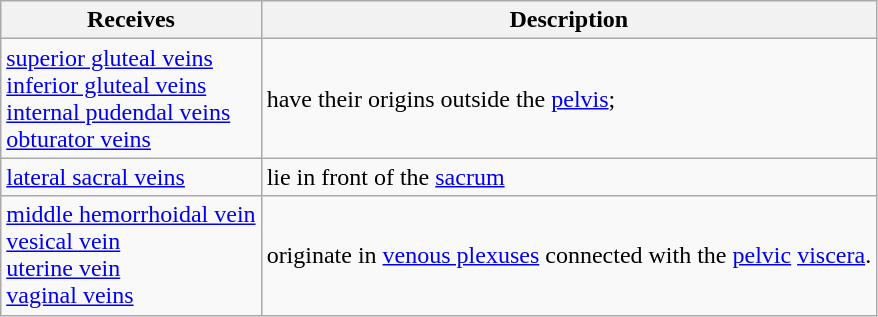<table class="wikitable">
<tr>
<th>Receives</th>
<th>Description</th>
</tr>
<tr>
<td><a href='#'>superior gluteal veins</a><br><a href='#'>inferior gluteal veins</a><br><a href='#'>internal pudendal veins</a><br><a href='#'>obturator veins</a></td>
<td>have their origins outside the <a href='#'>pelvis</a>;</td>
</tr>
<tr>
<td><a href='#'>lateral sacral veins</a></td>
<td>lie in front of the <a href='#'>sacrum</a></td>
</tr>
<tr>
<td><a href='#'>middle hemorrhoidal vein</a><br><a href='#'>vesical vein</a><br><a href='#'>uterine vein</a><br><a href='#'>vaginal veins</a></td>
<td>originate in <a href='#'>venous plexuses</a> connected with the <a href='#'>pelvic</a> <a href='#'>viscera</a>.</td>
</tr>
</table>
